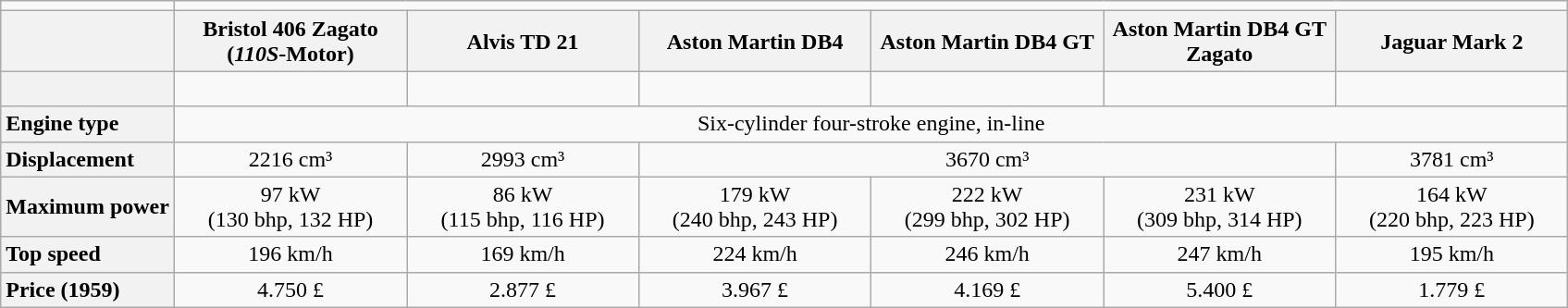<table class="wikitable" style="text-align:center">
<tr>
<td></td>
</tr>
<tr>
<th></th>
<th style="width:10em">Bristol 406 Zagato<br>(<em>110S</em>-Motor)</th>
<th style="width:10em">Alvis TD 21</th>
<th style="width:10em">Aston Martin DB4</th>
<th style="width:10em">Aston Martin DB4 GT</th>
<th style="width:10em">Aston Martin DB4 GT Zagato</th>
<th style="width:10em">Jaguar Mark 2</th>
</tr>
<tr>
<th> </th>
<td></td>
<td></td>
<td></td>
<td></td>
<td></td>
<td></td>
</tr>
<tr>
<th style="text-align:left;">Engine type</th>
<td colspan="6">Six-cylinder four-stroke engine, in-line</td>
</tr>
<tr>
<th style="text-align:left;">Displacement</th>
<td>2216 cm³</td>
<td>2993 cm³</td>
<td colspan="3">3670 cm³</td>
<td>3781 cm³</td>
</tr>
<tr>
<th style="text-align:left;">Maximum power</th>
<td>97 kW<br>(130 bhp, 132 HP)</td>
<td>86 kW<br>(115 bhp, 116 HP)</td>
<td>179 kW<br>(240 bhp, 243 HP)</td>
<td>222 kW<br>(299 bhp, 302 HP)</td>
<td>231 kW<br>(309 bhp, 314 HP)</td>
<td>164 kW<br>(220 bhp, 223 HP)</td>
</tr>
<tr>
<th style="text-align:left;">Top speed</th>
<td>196 km/h</td>
<td>169 km/h</td>
<td>224 km/h</td>
<td>246 km/h</td>
<td>247 km/h</td>
<td>195 km/h</td>
</tr>
<tr>
<th style="text-align:left;">Price (1959)</th>
<td>4.750 £</td>
<td>2.877 £</td>
<td>3.967 £</td>
<td>4.169 £</td>
<td>5.400 £</td>
<td>1.779 £</td>
</tr>
</table>
